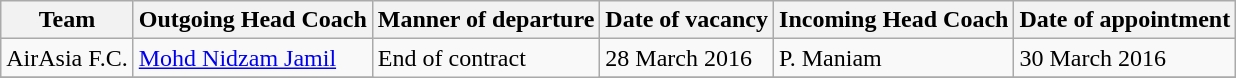<table class="wikitable">
<tr>
<th>Team</th>
<th>Outgoing Head Coach</th>
<th>Manner of departure</th>
<th>Date of vacancy</th>
<th>Incoming Head Coach</th>
<th>Date of appointment</th>
</tr>
<tr>
<td>AirAsia F.C.</td>
<td> <a href='#'>Mohd Nidzam Jamil</a></td>
<td rowspan=4>End of contract</td>
<td>28 March 2016</td>
<td> P. Maniam</td>
<td>30 March 2016</td>
</tr>
<tr>
</tr>
</table>
